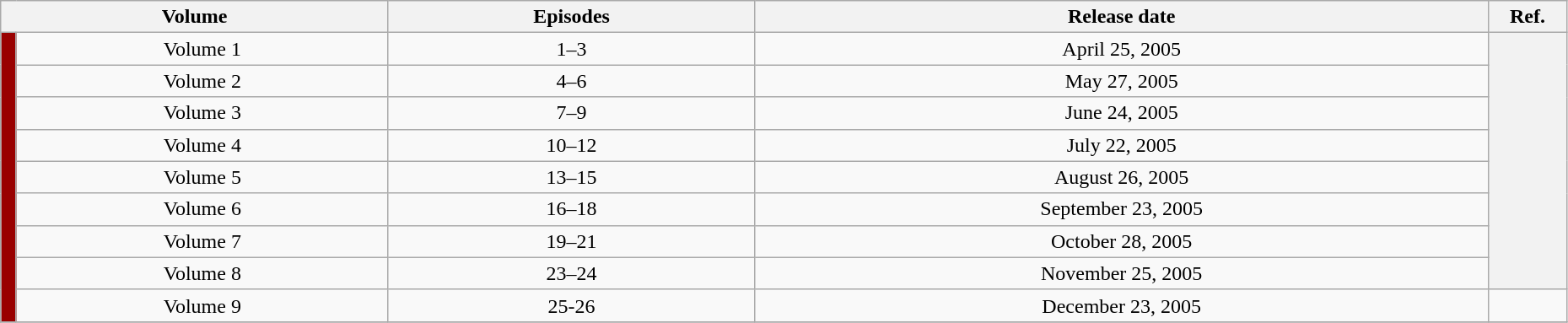<table class="wikitable" style="text-align: center; width: 98%;">
<tr>
<th colspan="2">Volume</th>
<th>Episodes</th>
<th>Release date</th>
<th width="5%">Ref.</th>
</tr>
<tr>
<td rowspan="9" width="1%" style="background: #990000;"></td>
<td>Volume 1</td>
<td>1–3</td>
<td>April 25, 2005</td>
<th rowspan="8"></th>
</tr>
<tr>
<td>Volume 2</td>
<td>4–6</td>
<td>May 27, 2005</td>
</tr>
<tr>
<td>Volume 3</td>
<td>7–9</td>
<td>June 24, 2005</td>
</tr>
<tr>
<td>Volume 4</td>
<td>10–12</td>
<td>July 22, 2005</td>
</tr>
<tr>
<td>Volume 5</td>
<td>13–15</td>
<td>August 26, 2005</td>
</tr>
<tr>
<td>Volume 6</td>
<td>16–18</td>
<td>September 23, 2005</td>
</tr>
<tr>
<td>Volume 7</td>
<td>19–21</td>
<td>October 28, 2005</td>
</tr>
<tr>
<td>Volume 8</td>
<td>23–24</td>
<td>November 25, 2005</td>
</tr>
<tr>
<td>Volume 9</td>
<td>25-26</td>
<td>December 23, 2005</td>
<td></td>
</tr>
<tr>
</tr>
</table>
